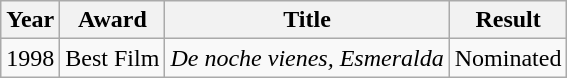<table class="wikitable">
<tr>
<th>Year</th>
<th>Award</th>
<th>Title</th>
<th>Result</th>
</tr>
<tr>
<td>1998</td>
<td>Best Film</td>
<td><em>De noche vienes, Esmeralda</em></td>
<td>Nominated</td>
</tr>
</table>
